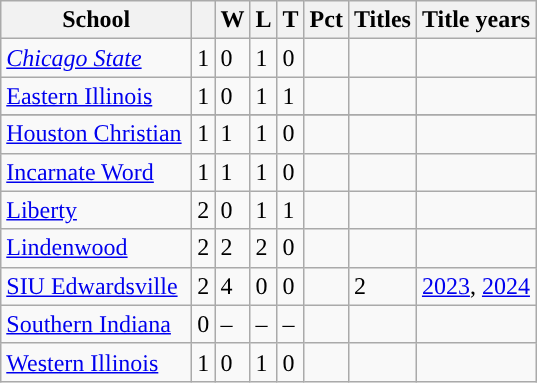<table class="wikitable sortable">
<tr>
<th width=120px>School</th>
<th width=px></th>
<th width=px>W</th>
<th width=px>L</th>
<th width=px>T</th>
<th width=px>Pct</th>
<th width=px>Titles</th>
<th width=px>Title years</th>
</tr>
<tr>
<td><em><a href='#'>Chicago State</a></em></td>
<td>1</td>
<td>0</td>
<td>1</td>
<td>0</td>
<td></td>
<td></td>
<td></td>
</tr>
<tr>
<td><a href='#'>Eastern Illinois</a></td>
<td>1</td>
<td>0</td>
<td>1</td>
<td>1</td>
<td></td>
<td></td>
<td></td>
</tr>
<tr>
</tr>
<tr>
<td><a href='#'>Houston Christian</a></td>
<td>1</td>
<td>1</td>
<td>1</td>
<td>0</td>
<td></td>
<td></td>
<td></td>
</tr>
<tr>
<td><a href='#'>Incarnate Word</a></td>
<td>1</td>
<td>1</td>
<td>1</td>
<td>0</td>
<td></td>
<td></td>
<td></td>
</tr>
<tr>
<td><a href='#'>Liberty</a></td>
<td>2</td>
<td>0</td>
<td>1</td>
<td>1</td>
<td></td>
<td></td>
<td></td>
</tr>
<tr>
<td><a href='#'>Lindenwood</a></td>
<td>2</td>
<td>2</td>
<td>2</td>
<td>0</td>
<td></td>
<td></td>
<td></td>
</tr>
<tr>
<td><a href='#'>SIU Edwardsville</a></td>
<td>2</td>
<td>4</td>
<td>0</td>
<td>0</td>
<td></td>
<td>2</td>
<td><a href='#'>2023</a>, <a href='#'>2024</a></td>
</tr>
<tr>
<td><a href='#'>Southern Indiana</a></td>
<td>0</td>
<td>–</td>
<td>–</td>
<td>–</td>
<td></td>
<td></td>
<td></td>
</tr>
<tr>
<td><a href='#'>Western Illinois</a></td>
<td>1</td>
<td>0</td>
<td>1</td>
<td>0</td>
<td></td>
<td></td>
<td></td>
</tr>
</table>
